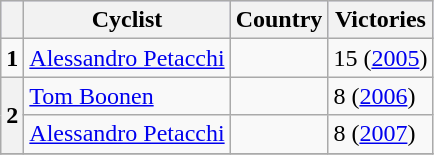<table class="wikitable">
<tr style="background:#ccccff;">
<th></th>
<th>Cyclist</th>
<th>Country</th>
<th>Victories</th>
</tr>
<tr>
<td><strong>1</strong></td>
<td><a href='#'>Alessandro Petacchi</a></td>
<td></td>
<td>15 (<a href='#'>2005</a>)</td>
</tr>
<tr>
<th rowspan="2"><strong>2</strong></th>
<td><a href='#'>Tom Boonen</a></td>
<td></td>
<td>8 (<a href='#'>2006</a>)</td>
</tr>
<tr>
<td><a href='#'>Alessandro Petacchi</a></td>
<td></td>
<td>8 (<a href='#'>2007</a>)</td>
</tr>
<tr>
</tr>
</table>
